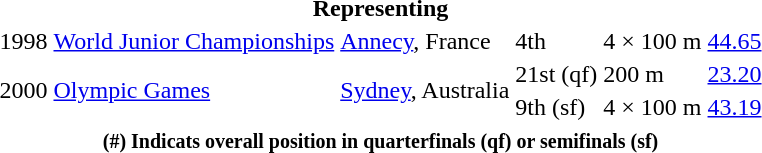<table>
<tr>
<th colspan=6>Representing </th>
</tr>
<tr>
<td>1998</td>
<td><a href='#'>World Junior Championships</a></td>
<td><a href='#'>Annecy</a>, France</td>
<td>4th</td>
<td>4 × 100 m</td>
<td><a href='#'>44.65</a></td>
</tr>
<tr>
<td rowspan=2>2000</td>
<td rowspan=2><a href='#'>Olympic Games</a></td>
<td rowspan=2><a href='#'>Sydney</a>, Australia</td>
<td>21st (qf)</td>
<td>200 m</td>
<td><a href='#'>23.20</a></td>
</tr>
<tr>
<td>9th (sf)</td>
<td>4 × 100 m</td>
<td><a href='#'>43.19</a></td>
</tr>
<tr>
<th colspan=6><small><strong> (#) Indicats overall position in quarterfinals (qf) or semifinals (sf)</strong></small></th>
</tr>
</table>
